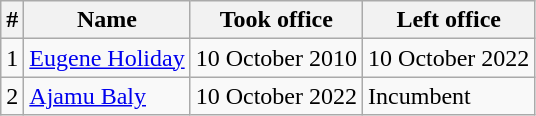<table class="wikitable sortable">
<tr>
<th>#</th>
<th>Name</th>
<th>Took office</th>
<th>Left office</th>
</tr>
<tr>
<td>1</td>
<td><a href='#'>Eugene Holiday</a></td>
<td>10 October 2010</td>
<td>10 October 2022</td>
</tr>
<tr>
<td>2</td>
<td><a href='#'>Ajamu Baly</a></td>
<td>10 October 2022</td>
<td>Incumbent</td>
</tr>
</table>
